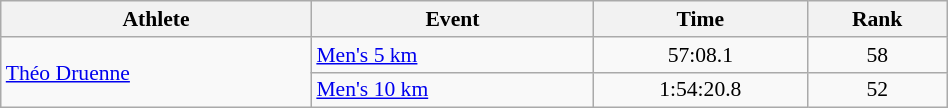<table class="wikitable" style="text-align:center; font-size:90%; width:50%;">
<tr>
<th>Athlete</th>
<th>Event</th>
<th>Time</th>
<th>Rank</th>
</tr>
<tr>
<td align=left rowspan=2><a href='#'>Théo Druenne</a></td>
<td align=left><a href='#'>Men's 5 km</a></td>
<td>57:08.1</td>
<td>58</td>
</tr>
<tr>
<td align=left><a href='#'>Men's 10 km</a></td>
<td>1:54:20.8</td>
<td>52</td>
</tr>
</table>
